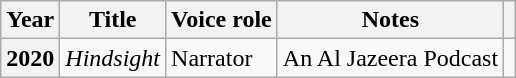<table class="wikitable plainrowheaders">
<tr>
<th scope="col">Year</th>
<th scope="col">Title</th>
<th scope="col">Voice role</th>
<th scope="col" class="unsortable">Notes</th>
<th scope="col" class="unsortable"></th>
</tr>
<tr>
<th scope=row>2020</th>
<td><em>Hindsight</em></td>
<td>Narrator</td>
<td>An Al Jazeera Podcast</td>
<td></td>
</tr>
</table>
